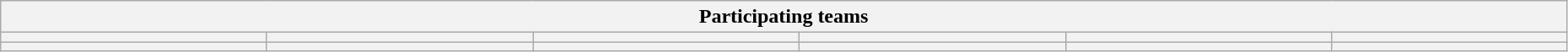<table class="wikitable" style="width:98%;">
<tr>
<th colspan=6>Participating teams</th>
</tr>
<tr>
<th width=17%></th>
<th width=17%></th>
<th width=17%></th>
<th width=17%></th>
<th width=17%> </th>
<th width=17%></th>
</tr>
<tr>
<th width=17%></th>
<th width=17%></th>
<th width=17%></th>
<th width=17%></th>
<th width=17%> </th>
<th width=17%></th>
</tr>
</table>
